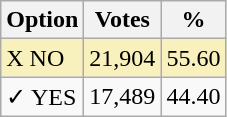<table class="wikitable">
<tr>
<th>Option</th>
<th>Votes</th>
<th>%</th>
</tr>
<tr>
<td style=background:#f8f1bd>X NO</td>
<td style=background:#f8f1bd>21,904</td>
<td style=background:#f8f1bd>55.60</td>
</tr>
<tr>
<td>✓ YES</td>
<td>17,489</td>
<td>44.40</td>
</tr>
</table>
